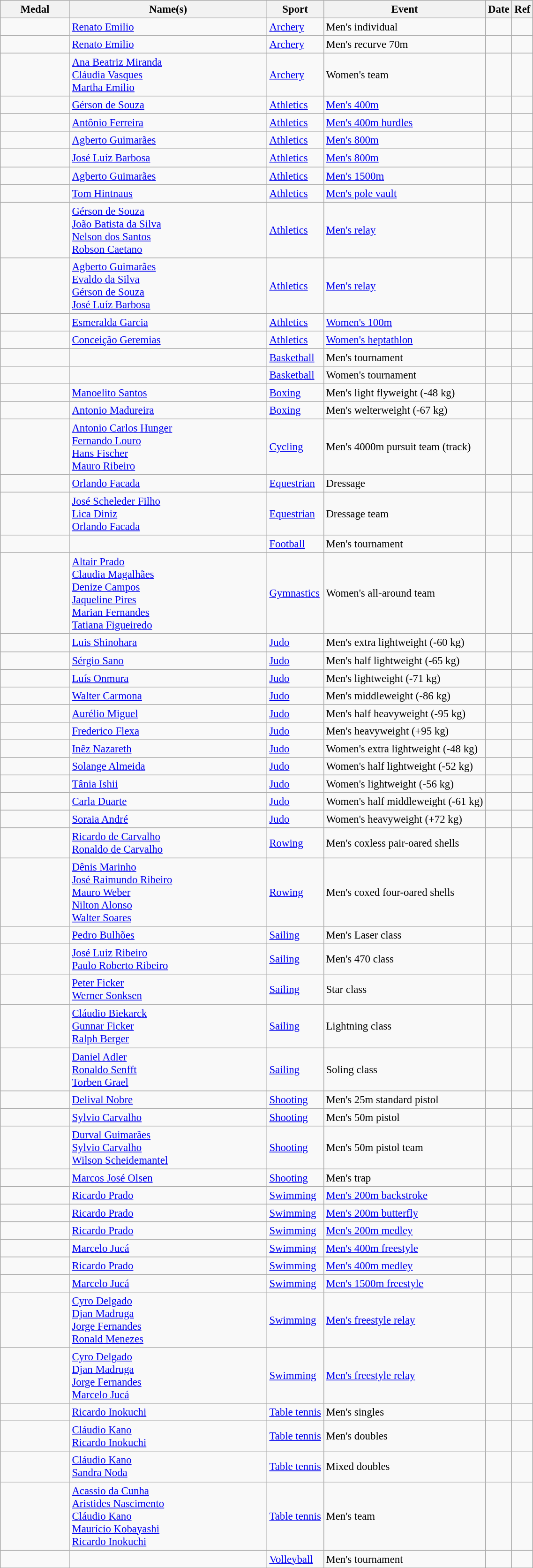<table class="wikitable sortable" style="font-size: 95%;">
<tr>
<th style="width:6em">Medal</th>
<th style="width:18em">Name(s)</th>
<th>Sport</th>
<th>Event</th>
<th>Date</th>
<th>Ref</th>
</tr>
<tr>
<td></td>
<td><a href='#'>Renato Emilio</a></td>
<td><a href='#'>Archery</a></td>
<td>Men's individual</td>
<td></td>
<td></td>
</tr>
<tr>
<td></td>
<td><a href='#'>Renato Emilio</a></td>
<td><a href='#'>Archery</a></td>
<td>Men's recurve 70m</td>
<td></td>
<td></td>
</tr>
<tr>
<td></td>
<td><a href='#'>Ana Beatriz Miranda</a> <br> <a href='#'>Cláudia Vasques</a> <br> <a href='#'>Martha Emilio</a></td>
<td><a href='#'>Archery</a></td>
<td>Women's team</td>
<td></td>
<td></td>
</tr>
<tr>
<td></td>
<td><a href='#'>Gérson de Souza</a></td>
<td><a href='#'>Athletics</a></td>
<td><a href='#'>Men's 400m</a></td>
<td></td>
<td></td>
</tr>
<tr>
<td></td>
<td><a href='#'>Antônio Ferreira</a></td>
<td><a href='#'>Athletics</a></td>
<td><a href='#'>Men's 400m hurdles</a></td>
<td></td>
<td></td>
</tr>
<tr>
<td></td>
<td><a href='#'>Agberto Guimarães</a></td>
<td><a href='#'>Athletics</a></td>
<td><a href='#'>Men's 800m</a></td>
<td></td>
<td></td>
</tr>
<tr>
<td></td>
<td><a href='#'>José Luíz Barbosa</a></td>
<td><a href='#'>Athletics</a></td>
<td><a href='#'>Men's 800m</a></td>
<td></td>
<td></td>
</tr>
<tr>
<td></td>
<td><a href='#'>Agberto Guimarães</a></td>
<td><a href='#'>Athletics</a></td>
<td><a href='#'>Men's 1500m</a></td>
<td></td>
<td></td>
</tr>
<tr>
<td></td>
<td><a href='#'>Tom Hintnaus</a></td>
<td><a href='#'>Athletics</a></td>
<td><a href='#'>Men's pole vault</a></td>
<td></td>
<td></td>
</tr>
<tr>
<td></td>
<td><a href='#'>Gérson de Souza</a> <br> <a href='#'>João Batista da Silva</a> <br> <a href='#'>Nelson dos Santos</a> <br> <a href='#'>Robson Caetano</a></td>
<td><a href='#'>Athletics</a></td>
<td><a href='#'>Men's  relay</a></td>
<td></td>
<td></td>
</tr>
<tr>
<td></td>
<td><a href='#'>Agberto Guimarães</a> <br> <a href='#'>Evaldo da Silva</a> <br> <a href='#'>Gérson de Souza</a> <br> <a href='#'>José Luíz Barbosa</a></td>
<td><a href='#'>Athletics</a></td>
<td><a href='#'>Men's  relay</a></td>
<td></td>
<td></td>
</tr>
<tr>
<td></td>
<td><a href='#'>Esmeralda Garcia</a></td>
<td><a href='#'>Athletics</a></td>
<td><a href='#'>Women's 100m</a></td>
<td></td>
<td></td>
</tr>
<tr>
<td></td>
<td><a href='#'>Conceição Geremias</a></td>
<td><a href='#'>Athletics</a></td>
<td><a href='#'>Women's heptathlon</a></td>
<td></td>
<td></td>
</tr>
<tr>
<td></td>
<td><br></td>
<td><a href='#'>Basketball</a></td>
<td>Men's tournament</td>
<td></td>
<td></td>
</tr>
<tr>
<td></td>
<td><br></td>
<td><a href='#'>Basketball</a></td>
<td>Women's tournament</td>
<td></td>
<td></td>
</tr>
<tr>
<td></td>
<td><a href='#'>Manoelito Santos</a></td>
<td><a href='#'>Boxing</a></td>
<td>Men's light flyweight (-48 kg)</td>
<td></td>
<td></td>
</tr>
<tr>
<td></td>
<td><a href='#'>Antonio Madureira</a></td>
<td><a href='#'>Boxing</a></td>
<td>Men's welterweight (-67 kg)</td>
<td></td>
<td></td>
</tr>
<tr>
<td></td>
<td><a href='#'>Antonio Carlos Hunger</a> <br> <a href='#'>Fernando Louro</a> <br> <a href='#'>Hans Fischer</a> <br> <a href='#'>Mauro Ribeiro</a></td>
<td><a href='#'>Cycling</a></td>
<td>Men's 4000m pursuit team (track)</td>
<td></td>
<td></td>
</tr>
<tr>
<td></td>
<td><a href='#'>Orlando Facada</a></td>
<td><a href='#'>Equestrian</a></td>
<td>Dressage</td>
<td></td>
<td></td>
</tr>
<tr>
<td></td>
<td><a href='#'>José Scheleder Filho</a> <br> <a href='#'>Lica Diniz</a> <br> <a href='#'>Orlando Facada</a></td>
<td><a href='#'>Equestrian</a></td>
<td>Dressage team</td>
<td></td>
<td></td>
</tr>
<tr>
<td></td>
<td><br></td>
<td><a href='#'>Football</a></td>
<td>Men's tournament</td>
<td></td>
<td></td>
</tr>
<tr>
<td></td>
<td><a href='#'>Altair Prado</a> <br> <a href='#'>Claudia Magalhães</a> <br> <a href='#'>Denize Campos</a> <br> <a href='#'>Jaqueline Pires</a> <br> <a href='#'>Marian Fernandes</a> <br> <a href='#'>Tatiana Figueiredo</a></td>
<td><a href='#'>Gymnastics</a></td>
<td>Women's all-around team</td>
<td></td>
<td></td>
</tr>
<tr>
<td></td>
<td><a href='#'>Luis Shinohara</a></td>
<td><a href='#'>Judo</a></td>
<td>Men's extra lightweight (-60 kg)</td>
<td></td>
<td></td>
</tr>
<tr>
<td></td>
<td><a href='#'>Sérgio Sano</a></td>
<td><a href='#'>Judo</a></td>
<td>Men's half lightweight (-65 kg)</td>
<td></td>
<td></td>
</tr>
<tr>
<td></td>
<td><a href='#'>Luís Onmura</a></td>
<td><a href='#'>Judo</a></td>
<td>Men's lightweight (-71 kg)</td>
<td></td>
<td></td>
</tr>
<tr>
<td></td>
<td><a href='#'>Walter Carmona</a></td>
<td><a href='#'>Judo</a></td>
<td>Men's middleweight (-86 kg)</td>
<td></td>
<td></td>
</tr>
<tr>
<td></td>
<td><a href='#'>Aurélio Miguel</a></td>
<td><a href='#'>Judo</a></td>
<td>Men's half heavyweight (-95 kg)</td>
<td></td>
<td></td>
</tr>
<tr>
<td></td>
<td><a href='#'>Frederico Flexa</a></td>
<td><a href='#'>Judo</a></td>
<td>Men's heavyweight (+95 kg)</td>
<td></td>
<td></td>
</tr>
<tr>
<td></td>
<td><a href='#'>Inêz Nazareth</a></td>
<td><a href='#'>Judo</a></td>
<td>Women's extra lightweight (-48 kg)</td>
<td></td>
<td></td>
</tr>
<tr>
<td></td>
<td><a href='#'>Solange Almeida</a></td>
<td><a href='#'>Judo</a></td>
<td>Women's half lightweight (-52 kg)</td>
<td></td>
<td></td>
</tr>
<tr>
<td></td>
<td><a href='#'>Tânia Ishii</a></td>
<td><a href='#'>Judo</a></td>
<td>Women's lightweight (-56 kg)</td>
<td></td>
<td></td>
</tr>
<tr>
<td></td>
<td><a href='#'>Carla Duarte</a></td>
<td><a href='#'>Judo</a></td>
<td>Women's half middleweight (-61 kg)</td>
<td></td>
<td></td>
</tr>
<tr>
<td></td>
<td><a href='#'>Soraia André</a></td>
<td><a href='#'>Judo</a></td>
<td>Women's heavyweight (+72 kg)</td>
<td></td>
<td></td>
</tr>
<tr>
<td></td>
<td><a href='#'>Ricardo de Carvalho</a> <br> <a href='#'>Ronaldo de Carvalho</a></td>
<td><a href='#'>Rowing</a></td>
<td>Men's coxless pair-oared shells</td>
<td></td>
<td></td>
</tr>
<tr>
<td></td>
<td><a href='#'>Dênis Marinho</a> <br> <a href='#'>José Raimundo Ribeiro</a> <br> <a href='#'>Mauro Weber</a> <br> <a href='#'>Nilton Alonso</a> <br> <a href='#'>Walter Soares</a></td>
<td><a href='#'>Rowing</a></td>
<td>Men's coxed four-oared shells</td>
<td></td>
<td></td>
</tr>
<tr>
<td></td>
<td><a href='#'>Pedro Bulhões</a></td>
<td><a href='#'>Sailing</a></td>
<td>Men's Laser class</td>
<td></td>
<td></td>
</tr>
<tr>
<td></td>
<td><a href='#'>José Luiz Ribeiro</a> <br> <a href='#'>Paulo Roberto Ribeiro</a></td>
<td><a href='#'>Sailing</a></td>
<td>Men's 470 class</td>
<td></td>
<td></td>
</tr>
<tr>
<td></td>
<td><a href='#'>Peter Ficker</a> <br> <a href='#'>Werner Sonksen</a></td>
<td><a href='#'>Sailing</a></td>
<td>Star class</td>
<td></td>
<td></td>
</tr>
<tr>
<td></td>
<td><a href='#'>Cláudio Biekarck</a> <br> <a href='#'>Gunnar Ficker</a> <br> <a href='#'>Ralph Berger</a></td>
<td><a href='#'>Sailing</a></td>
<td>Lightning class</td>
<td></td>
<td></td>
</tr>
<tr>
<td></td>
<td><a href='#'>Daniel Adler</a> <br> <a href='#'>Ronaldo Senfft</a> <br> <a href='#'>Torben Grael</a></td>
<td><a href='#'>Sailing</a></td>
<td>Soling class</td>
<td></td>
<td></td>
</tr>
<tr>
<td></td>
<td><a href='#'>Delival Nobre</a></td>
<td><a href='#'>Shooting</a></td>
<td>Men's 25m standard pistol</td>
<td></td>
<td></td>
</tr>
<tr>
<td></td>
<td><a href='#'>Sylvio Carvalho</a></td>
<td><a href='#'>Shooting</a></td>
<td>Men's 50m pistol</td>
<td></td>
<td></td>
</tr>
<tr>
<td></td>
<td><a href='#'>Durval Guimarães</a> <br> <a href='#'>Sylvio Carvalho</a> <br> <a href='#'>Wilson Scheidemantel</a></td>
<td><a href='#'>Shooting</a></td>
<td>Men's 50m pistol team</td>
<td></td>
<td></td>
</tr>
<tr>
<td></td>
<td><a href='#'>Marcos José Olsen</a></td>
<td><a href='#'>Shooting</a></td>
<td>Men's trap</td>
<td></td>
<td></td>
</tr>
<tr>
<td></td>
<td><a href='#'>Ricardo Prado</a></td>
<td><a href='#'>Swimming</a></td>
<td><a href='#'>Men's 200m backstroke</a></td>
<td></td>
<td></td>
</tr>
<tr>
<td></td>
<td><a href='#'>Ricardo Prado</a></td>
<td><a href='#'>Swimming</a></td>
<td><a href='#'>Men's 200m butterfly</a></td>
<td></td>
<td></td>
</tr>
<tr>
<td></td>
<td><a href='#'>Ricardo Prado</a></td>
<td><a href='#'>Swimming</a></td>
<td><a href='#'>Men's 200m medley</a></td>
<td></td>
<td></td>
</tr>
<tr>
<td></td>
<td><a href='#'>Marcelo Jucá</a></td>
<td><a href='#'>Swimming</a></td>
<td><a href='#'>Men's 400m freestyle</a></td>
<td></td>
<td></td>
</tr>
<tr>
<td></td>
<td><a href='#'>Ricardo Prado</a></td>
<td><a href='#'>Swimming</a></td>
<td><a href='#'>Men's 400m medley</a></td>
<td></td>
<td></td>
</tr>
<tr>
<td></td>
<td><a href='#'>Marcelo Jucá</a></td>
<td><a href='#'>Swimming</a></td>
<td><a href='#'>Men's 1500m freestyle</a></td>
<td></td>
<td></td>
</tr>
<tr>
<td></td>
<td><a href='#'>Cyro Delgado</a> <br> <a href='#'>Djan Madruga</a> <br> <a href='#'>Jorge Fernandes</a> <br> <a href='#'>Ronald Menezes</a></td>
<td><a href='#'>Swimming</a></td>
<td><a href='#'>Men's  freestyle relay</a></td>
<td></td>
<td></td>
</tr>
<tr>
<td></td>
<td><a href='#'>Cyro Delgado</a> <br> <a href='#'>Djan Madruga</a> <br> <a href='#'>Jorge Fernandes</a> <br> <a href='#'>Marcelo Jucá</a></td>
<td><a href='#'>Swimming</a></td>
<td><a href='#'>Men's  freestyle relay</a></td>
<td></td>
<td></td>
</tr>
<tr>
<td></td>
<td><a href='#'>Ricardo Inokuchi</a></td>
<td><a href='#'>Table tennis</a></td>
<td>Men's singles</td>
<td></td>
<td></td>
</tr>
<tr>
<td></td>
<td><a href='#'>Cláudio Kano</a> <br> <a href='#'>Ricardo Inokuchi</a></td>
<td><a href='#'>Table tennis</a></td>
<td>Men's doubles</td>
<td></td>
<td></td>
</tr>
<tr>
<td></td>
<td><a href='#'>Cláudio Kano</a> <br> <a href='#'>Sandra Noda</a></td>
<td><a href='#'>Table tennis</a></td>
<td>Mixed doubles</td>
<td></td>
<td></td>
</tr>
<tr>
<td></td>
<td><a href='#'>Acassio da Cunha</a> <br> <a href='#'>Aristides Nascimento</a> <br> <a href='#'>Cláudio Kano</a> <br> <a href='#'>Maurício Kobayashi</a> <br> <a href='#'>Ricardo Inokuchi</a></td>
<td><a href='#'>Table tennis</a></td>
<td>Men's team</td>
<td></td>
<td></td>
</tr>
<tr>
<td></td>
<td><br></td>
<td><a href='#'>Volleyball</a></td>
<td>Men's tournament</td>
<td></td>
<td></td>
</tr>
<tr>
</tr>
</table>
